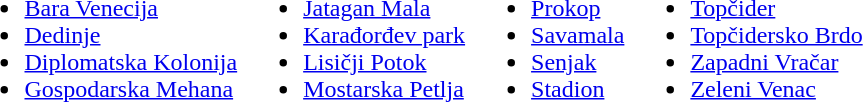<table>
<tr valign=top>
<td><br><ul><li><a href='#'>Bara Venecija</a></li><li><a href='#'>Dedinje</a></li><li><a href='#'>Diplomatska Kolonija</a></li><li><a href='#'>Gospodarska Mehana</a></li></ul></td>
<td><br><ul><li><a href='#'>Jatagan Mala</a></li><li><a href='#'>Karađorđev park</a></li><li><a href='#'>Lisičji Potok</a></li><li><a href='#'>Mostarska Petlja</a></li></ul></td>
<td><br><ul><li><a href='#'>Prokop</a></li><li><a href='#'>Savamala</a></li><li><a href='#'>Senjak</a></li><li><a href='#'>Stadion</a></li></ul></td>
<td><br><ul><li><a href='#'>Topčider</a></li><li><a href='#'>Topčidersko Brdo</a></li><li><a href='#'>Zapadni Vračar</a></li><li><a href='#'>Zeleni Venac</a></li></ul></td>
</tr>
</table>
